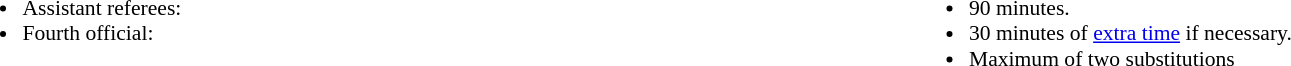<table style="width:100%; font-size:90%">
<tr>
<td style="width:50%; vertical-align:top"><br><ul><li>Assistant referees:</li><li>Fourth official:</li></ul></td>
<td style="width:50%; vertical-align:top"><br><ul><li>90 minutes.</li><li>30 minutes of <a href='#'>extra time</a> if necessary.</li><li>Maximum of two substitutions</li></ul></td>
</tr>
</table>
